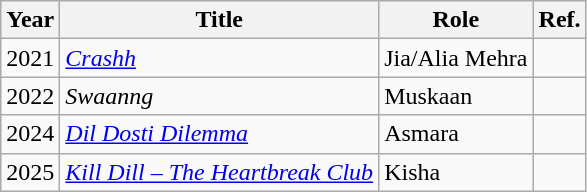<table class="wikitable sortable">
<tr>
<th>Year</th>
<th>Title</th>
<th>Role</th>
<th>Ref.</th>
</tr>
<tr>
<td>2021</td>
<td><em><a href='#'>Crashh</a></em></td>
<td>Jia/Alia Mehra</td>
<td></td>
</tr>
<tr>
<td>2022</td>
<td><em>Swaanng</em></td>
<td>Muskaan</td>
<td></td>
</tr>
<tr>
<td>2024</td>
<td><em><a href='#'>Dil Dosti Dilemma</a></em></td>
<td>Asmara</td>
<td></td>
</tr>
<tr>
<td>2025</td>
<td><em><a href='#'>Kill Dill – The Heartbreak Club</a></em></td>
<td>Kisha</td>
<td></td>
</tr>
</table>
